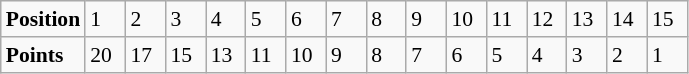<table class="wikitable" style="font-size: 90%;">
<tr>
<td><strong>Position</strong></td>
<td width=20>1</td>
<td width=20>2</td>
<td width=20>3</td>
<td width=20>4</td>
<td width=20>5</td>
<td width=20>6</td>
<td width=20>7</td>
<td width=20>8</td>
<td width=20>9</td>
<td width=20>10</td>
<td width=20>11</td>
<td width=20>12</td>
<td width=20>13</td>
<td width=20>14</td>
<td width=20>15</td>
</tr>
<tr>
<td><strong>Points</strong></td>
<td>20</td>
<td>17</td>
<td>15</td>
<td>13</td>
<td>11</td>
<td>10</td>
<td>9</td>
<td>8</td>
<td>7</td>
<td>6</td>
<td>5</td>
<td>4</td>
<td>3</td>
<td>2</td>
<td>1</td>
</tr>
</table>
